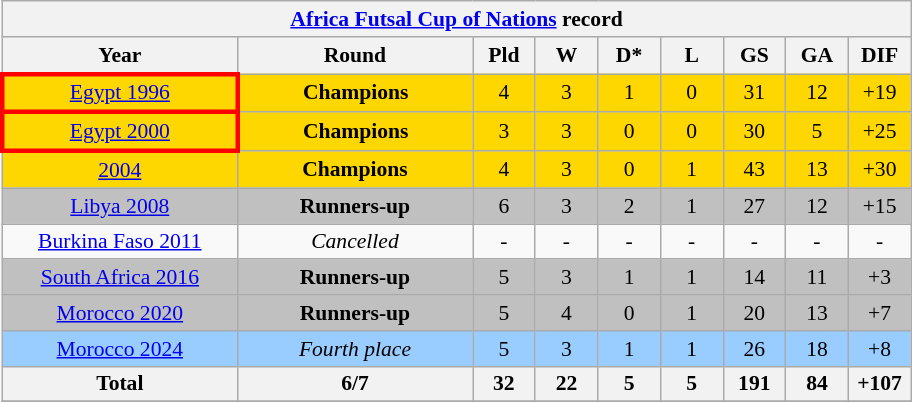<table class="wikitable" style="text-align: center;font-size:90%;">
<tr>
<th colspan=9><a href='#'>Africa Futsal Cup of Nations</a> record</th>
</tr>
<tr>
<th width=150>Year</th>
<th width=150>Round</th>
<th width=35>Pld</th>
<th width=35>W</th>
<th width=35>D*</th>
<th width=35>L</th>
<th width=35>GS</th>
<th width=35>GA</th>
<th width=35>DIF</th>
</tr>
<tr bgcolor=gold>
<td style="border: 3px solid red"><a href='#'>Egypt 1996</a></td>
<td><strong>Champions</strong></td>
<td>4</td>
<td>3</td>
<td>1</td>
<td>0</td>
<td>31</td>
<td>12</td>
<td>+19</td>
</tr>
<tr bgcolor=gold>
<td style="border: 3px solid red"><a href='#'>Egypt 2000</a></td>
<td><strong>Champions</strong></td>
<td>3</td>
<td>3</td>
<td>0</td>
<td>0</td>
<td>30</td>
<td>5</td>
<td>+25</td>
</tr>
<tr bgcolor=gold>
<td><a href='#'>2004</a></td>
<td><strong>Champions</strong></td>
<td>4</td>
<td>3</td>
<td>0</td>
<td>1</td>
<td>43</td>
<td>13</td>
<td>+30</td>
</tr>
<tr bgcolor=silver>
<td><a href='#'>Libya 2008</a></td>
<td><strong>Runners-up</strong></td>
<td>6</td>
<td>3</td>
<td>2</td>
<td>1</td>
<td>27</td>
<td>12</td>
<td>+15</td>
</tr>
<tr>
<td><a href='#'>Burkina Faso 2011</a></td>
<td><em>Cancelled</em></td>
<td>-</td>
<td>-</td>
<td>-</td>
<td>-</td>
<td>-</td>
<td>-</td>
<td>-</td>
</tr>
<tr bgcolor=silver>
<td><a href='#'>South Africa 2016</a></td>
<td><strong>Runners-up</strong></td>
<td>5</td>
<td>3</td>
<td>1</td>
<td>1</td>
<td>14</td>
<td>11</td>
<td>+3</td>
</tr>
<tr bgcolor=silver>
<td><a href='#'>Morocco 2020</a></td>
<td><strong>Runners-up</strong></td>
<td>5</td>
<td>4</td>
<td>0</td>
<td>1</td>
<td>20</td>
<td>13</td>
<td>+7</td>
</tr>
<tr bgcolor=#9acdff>
<td><a href='#'>Morocco 2024</a></td>
<td><em>Fourth place</em></td>
<td>5</td>
<td>3</td>
<td>1</td>
<td>1</td>
<td>26</td>
<td>18</td>
<td>+8</td>
</tr>
<tr>
<th><strong>Total</strong></th>
<th>6/7</th>
<th>32</th>
<th>22</th>
<th>5</th>
<th>5</th>
<th>191</th>
<th>84</th>
<th>+107</th>
</tr>
<tr>
</tr>
</table>
